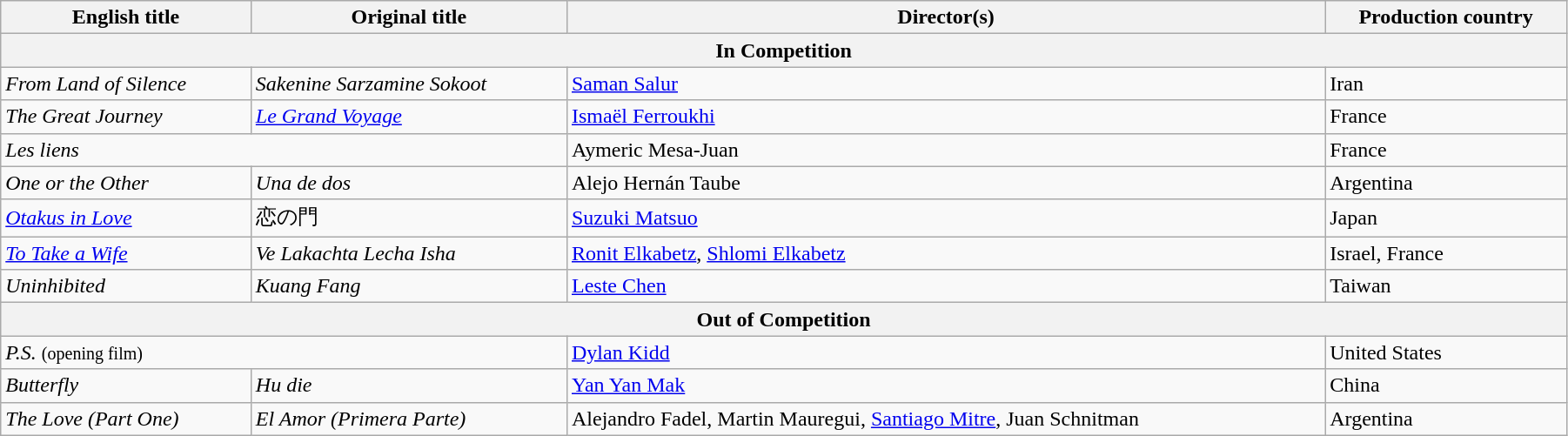<table class="wikitable" style="width:95%; margin-bottom:0px">
<tr>
<th>English title</th>
<th>Original title</th>
<th>Director(s)</th>
<th>Production country</th>
</tr>
<tr>
<th colspan=4>In Competition</th>
</tr>
<tr>
<td><em>From Land of Silence</em></td>
<td><em>Sakenine Sarzamine Sokoot</em></td>
<td data-sort-value="Salur"><a href='#'>Saman Salur</a></td>
<td>Iran</td>
</tr>
<tr>
<td data-sort-value="Great"><em>The Great Journey</em></td>
<td data-sort-value="Grand"><em><a href='#'>Le Grand Voyage</a></em></td>
<td data-sort-value="Ferroukhi"><a href='#'>Ismaël Ferroukhi</a></td>
<td>France</td>
</tr>
<tr>
<td colspan="2"><em>Les liens</em></td>
<td>Aymeric Mesa-Juan</td>
<td>France</td>
</tr>
<tr>
<td><em>One or the Other</em></td>
<td><em>Una de dos</em></td>
<td data-sort-value="Taube">Alejo Hernán Taube</td>
<td>Argentina</td>
</tr>
<tr>
<td><em><a href='#'>Otakus in Love</a></em></td>
<td>恋の門</td>
<td data-sort-value="Matsuo"><a href='#'>Suzuki Matsuo</a></td>
<td>Japan</td>
</tr>
<tr>
<td><em><a href='#'>To Take a Wife</a></em></td>
<td><em>Ve Lakachta Lecha Isha</em></td>
<td data-sort-value="Elkabetz"><a href='#'>Ronit Elkabetz</a>, <a href='#'>Shlomi Elkabetz</a></td>
<td>Israel, France</td>
</tr>
<tr>
<td><em>Uninhibited</em></td>
<td><em>Kuang Fang</em></td>
<td><a href='#'>Leste Chen</a></td>
<td>Taiwan</td>
</tr>
<tr>
<th colspan="4">Out of Competition</th>
</tr>
<tr>
<td colspan="2"><em>P.S.</em> <small>(opening film)</small></td>
<td><a href='#'>Dylan Kidd</a></td>
<td>United States</td>
</tr>
<tr>
<td><em>Butterfly</em></td>
<td><em>Hu die</em></td>
<td><a href='#'>Yan Yan Mak</a></td>
<td>China</td>
</tr>
<tr>
<td><em>The Love (Part One)</em></td>
<td><em>El Amor (Primera Parte)</em></td>
<td>Alejandro Fadel, Martin Mauregui, <a href='#'>Santiago Mitre</a>, Juan Schnitman</td>
<td>Argentina</td>
</tr>
</table>
